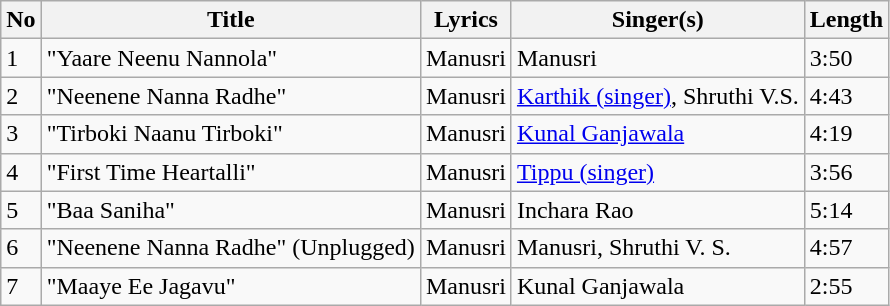<table class="wikitable sortable">
<tr>
<th>No</th>
<th>Title</th>
<th>Lyrics</th>
<th>Singer(s)</th>
<th>Length</th>
</tr>
<tr>
<td>1</td>
<td>"Yaare Neenu Nannola"</td>
<td>Manusri</td>
<td>Manusri</td>
<td>3:50</td>
</tr>
<tr>
<td>2</td>
<td>"Neenene Nanna Radhe"</td>
<td>Manusri</td>
<td><a href='#'>Karthik (singer)</a>, Shruthi V.S.</td>
<td>4:43</td>
</tr>
<tr>
<td>3</td>
<td>"Tirboki Naanu Tirboki"</td>
<td>Manusri</td>
<td><a href='#'>Kunal Ganjawala</a></td>
<td>4:19</td>
</tr>
<tr>
<td>4</td>
<td>"First Time Heartalli"</td>
<td>Manusri</td>
<td><a href='#'>Tippu (singer)</a></td>
<td>3:56</td>
</tr>
<tr>
<td>5</td>
<td>"Baa Saniha"</td>
<td>Manusri</td>
<td>Inchara Rao</td>
<td>5:14</td>
</tr>
<tr>
<td>6</td>
<td>"Neenene Nanna Radhe" (Unplugged)</td>
<td>Manusri</td>
<td>Manusri, Shruthi V. S.</td>
<td>4:57</td>
</tr>
<tr>
<td>7</td>
<td>"Maaye Ee Jagavu"</td>
<td>Manusri</td>
<td>Kunal Ganjawala</td>
<td>2:55</td>
</tr>
</table>
